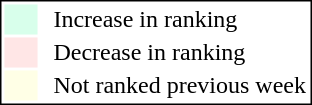<table style="border:1px solid black; float:right;">
<tr>
<td style="background:#D8FFEB; width:20px;"></td>
<td> </td>
<td>Increase in ranking</td>
</tr>
<tr>
<td style="background:#FFE6E6; width:20px;"></td>
<td> </td>
<td>Decrease in ranking</td>
</tr>
<tr>
<td style="background:#FFFFE6; width:20px;"></td>
<td> </td>
<td>Not ranked previous week</td>
</tr>
</table>
